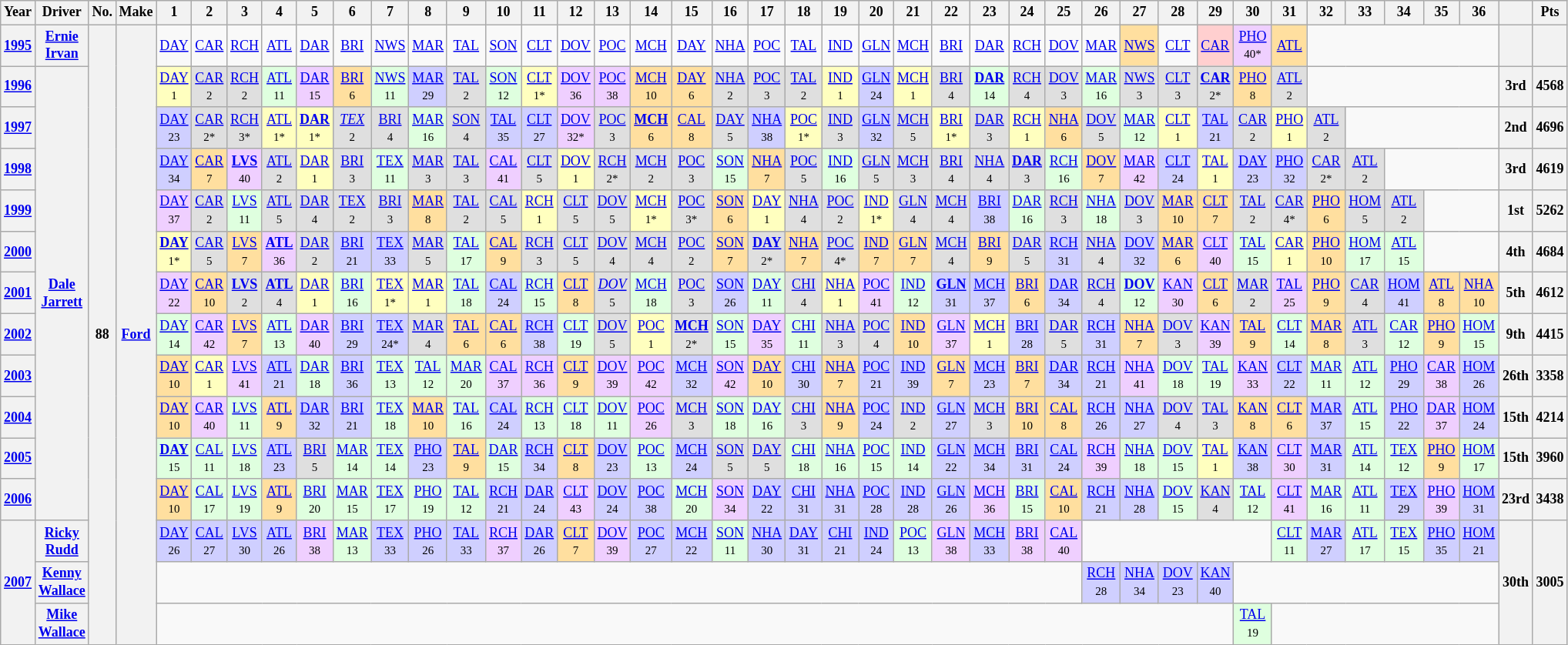<table class="wikitable" style="text-align:center; font-size:75%">
<tr>
<th>Year</th>
<th>Driver</th>
<th>No.</th>
<th>Make</th>
<th>1</th>
<th>2</th>
<th>3</th>
<th>4</th>
<th>5</th>
<th>6</th>
<th>7</th>
<th>8</th>
<th>9</th>
<th>10</th>
<th>11</th>
<th>12</th>
<th>13</th>
<th>14</th>
<th>15</th>
<th>16</th>
<th>17</th>
<th>18</th>
<th>19</th>
<th>20</th>
<th>21</th>
<th>22</th>
<th>23</th>
<th>24</th>
<th>25</th>
<th>26</th>
<th>27</th>
<th>28</th>
<th>29</th>
<th>30</th>
<th>31</th>
<th>32</th>
<th>33</th>
<th>34</th>
<th>35</th>
<th>36</th>
<th></th>
<th>Pts</th>
</tr>
<tr>
<th><a href='#'>1995</a></th>
<th rowspan=1><a href='#'>Ernie Irvan</a></th>
<th rowspan=15>88</th>
<th rowspan=15><a href='#'>Ford</a></th>
<td><a href='#'>DAY</a></td>
<td><a href='#'>CAR</a></td>
<td><a href='#'>RCH</a></td>
<td><a href='#'>ATL</a></td>
<td><a href='#'>DAR</a></td>
<td><a href='#'>BRI</a></td>
<td><a href='#'>NWS</a></td>
<td><a href='#'>MAR</a></td>
<td><a href='#'>TAL</a></td>
<td><a href='#'>SON</a></td>
<td><a href='#'>CLT</a></td>
<td><a href='#'>DOV</a></td>
<td><a href='#'>POC</a></td>
<td><a href='#'>MCH</a></td>
<td><a href='#'>DAY</a></td>
<td><a href='#'>NHA</a></td>
<td><a href='#'>POC</a></td>
<td><a href='#'>TAL</a></td>
<td><a href='#'>IND</a></td>
<td><a href='#'>GLN</a></td>
<td><a href='#'>MCH</a></td>
<td><a href='#'>BRI</a></td>
<td><a href='#'>DAR</a></td>
<td><a href='#'>RCH</a></td>
<td><a href='#'>DOV</a></td>
<td><a href='#'>MAR</a></td>
<td style="background:#FFDF9F;"><a href='#'>NWS</a><br></td>
<td><a href='#'>CLT</a></td>
<td style="background:#FFCFCF;"><a href='#'>CAR</a><br></td>
<td style="background:#EFCFFF;"><a href='#'>PHO</a><br><small>40*</small></td>
<td style="background:#FFDF9F;"><a href='#'>ATL</a><br></td>
<td colspan=5></td>
<th></th>
<th></th>
</tr>
<tr>
<th><a href='#'>1996</a></th>
<th rowspan=11><a href='#'>Dale Jarrett</a></th>
<td style="background:#FFFFBF;"><a href='#'>DAY</a><br><small>1</small></td>
<td style="background:#DFDFDF;"><a href='#'>CAR</a><br><small>2</small></td>
<td style="background:#DFDFDF;"><a href='#'>RCH</a><br><small>2</small></td>
<td style="background:#DFFFDF;"><a href='#'>ATL</a><br><small>11</small></td>
<td style="background:#EFCFFF;"><a href='#'>DAR</a><br><small>15</small></td>
<td style="background:#FFDF9F;"><a href='#'>BRI</a><br><small>6</small></td>
<td style="background:#DFFFDF;"><a href='#'>NWS</a><br><small>11</small></td>
<td style="background:#CFCFFF;"><a href='#'>MAR</a><br><small>29</small></td>
<td style="background:#DFDFDF;"><a href='#'>TAL</a><br><small>2</small></td>
<td style="background:#DFFFDF;"><a href='#'>SON</a><br><small>12</small></td>
<td style="background:#FFFFBF;"><a href='#'>CLT</a><br><small>1*</small></td>
<td style="background:#EFCFFF;"><a href='#'>DOV</a><br><small>36</small></td>
<td style="background:#EFCFFF;"><a href='#'>POC</a><br><small>38</small></td>
<td style="background:#FFDF9F;"><a href='#'>MCH</a><br><small>10</small></td>
<td style="background:#FFDF9F;"><a href='#'>DAY</a><br><small>6</small></td>
<td style="background:#DFDFDF;"><a href='#'>NHA</a><br><small>2</small></td>
<td style="background:#DFDFDF;"><a href='#'>POC</a><br><small>3</small></td>
<td style="background:#DFDFDF;"><a href='#'>TAL</a><br><small>2</small></td>
<td style="background:#FFFFBF;"><a href='#'>IND</a><br><small>1</small></td>
<td style="background:#CFCFFF;"><a href='#'>GLN</a><br><small>24</small></td>
<td style="background:#FFFFBF;"><a href='#'>MCH</a><br><small>1</small></td>
<td style="background:#DFDFDF;"><a href='#'>BRI</a><br><small>4</small></td>
<td style="background:#DFFFDF;"><strong><a href='#'>DAR</a></strong><br><small>14</small></td>
<td style="background:#DFDFDF;"><a href='#'>RCH</a><br><small>4</small></td>
<td style="background:#DFDFDF;"><a href='#'>DOV</a><br><small>3</small></td>
<td style="background:#DFFFDF;"><a href='#'>MAR</a><br><small>16</small></td>
<td style="background:#DFDFDF;"><a href='#'>NWS</a><br><small>3</small></td>
<td style="background:#DFDFDF;"><a href='#'>CLT</a><br><small>3</small></td>
<td style="background:#DFDFDF;"><strong><a href='#'>CAR</a></strong><br><small>2*</small></td>
<td style="background:#FFDF9F;"><a href='#'>PHO</a><br><small>8</small></td>
<td style="background:#DFDFDF;"><a href='#'>ATL</a><br><small>2</small></td>
<td colspan=5></td>
<th>3rd</th>
<th>4568</th>
</tr>
<tr>
<th><a href='#'>1997</a></th>
<td style="background:#CFCFFF;"><a href='#'>DAY</a><br><small>23</small></td>
<td style="background:#DFDFDF;"><a href='#'>CAR</a><br><small>2*</small></td>
<td style="background:#DFDFDF;"><a href='#'>RCH</a><br><small>3*</small></td>
<td style="background:#FFFFBF;"><a href='#'>ATL</a><br><small>1*</small></td>
<td style="background:#FFFFBF;"><strong><a href='#'>DAR</a></strong><br><small>1*</small></td>
<td style="background:#DFDFDF;"><em><a href='#'>TEX</a></em><br><small>2</small></td>
<td style="background:#DFDFDF;"><a href='#'>BRI</a><br><small>4</small></td>
<td style="background:#DFFFDF;"><a href='#'>MAR</a><br><small>16</small></td>
<td style="background:#DFDFDF;"><a href='#'>SON</a><br><small>4</small></td>
<td style="background:#CFCFFF;"><a href='#'>TAL</a><br><small>35</small></td>
<td style="background:#CFCFFF;"><a href='#'>CLT</a><br><small>27</small></td>
<td style="background:#EFCFFF;"><a href='#'>DOV</a><br><small>32*</small></td>
<td style="background:#DFDFDF;"><a href='#'>POC</a><br><small>3</small></td>
<td style="background:#FFDF9F;"><strong><a href='#'>MCH</a></strong><br><small>6</small></td>
<td style="background:#FFDF9F;"><a href='#'>CAL</a><br><small>8</small></td>
<td style="background:#DFDFDF;"><a href='#'>DAY</a><br><small>5</small></td>
<td style="background:#CFCFFF;"><a href='#'>NHA</a><br><small>38</small></td>
<td style="background:#FFFFBF;"><a href='#'>POC</a><br><small>1*</small></td>
<td style="background:#DFDFDF;"><a href='#'>IND</a><br><small>3</small></td>
<td style="background:#CFCFFF;"><a href='#'>GLN</a><br><small>32</small></td>
<td style="background:#DFDFDF;"><a href='#'>MCH</a><br><small>5</small></td>
<td style="background:#FFFFBF;"><a href='#'>BRI</a><br><small>1*</small></td>
<td style="background:#DFDFDF;"><a href='#'>DAR</a><br><small>3</small></td>
<td style="background:#FFFFBF;"><a href='#'>RCH</a><br><small>1</small></td>
<td style="background:#FFDF9F;"><a href='#'>NHA</a><br><small>6</small></td>
<td style="background:#DFDFDF;"><a href='#'>DOV</a><br><small>5</small></td>
<td style="background:#DFFFDF;"><a href='#'>MAR</a><br><small>12</small></td>
<td style="background:#FFFFBF;"><a href='#'>CLT</a><br><small>1</small></td>
<td style="background:#CFCFFF;"><a href='#'>TAL</a><br><small>21</small></td>
<td style="background:#DFDFDF;"><a href='#'>CAR</a><br><small>2</small></td>
<td style="background:#FFFFBF;"><a href='#'>PHO</a><br><small>1</small></td>
<td style="background:#DFDFDF;"><a href='#'>ATL</a><br><small>2</small></td>
<td colspan=4></td>
<th>2nd</th>
<th>4696</th>
</tr>
<tr>
<th><a href='#'>1998</a></th>
<td style="background:#CFCFFF;"><a href='#'>DAY</a><br><small>34</small></td>
<td style="background:#FFDF9F;"><a href='#'>CAR</a><br><small>7</small></td>
<td style="background:#EFCFFF;"><strong><a href='#'>LVS</a></strong><br><small>40</small></td>
<td style="background:#DFDFDF;"><a href='#'>ATL</a><br><small>2</small></td>
<td style="background:#FFFFBF;"><a href='#'>DAR</a><br><small>1</small></td>
<td style="background:#DFDFDF;"><a href='#'>BRI</a><br><small>3</small></td>
<td style="background:#DFFFDF;"><a href='#'>TEX</a><br><small>11</small></td>
<td style="background:#DFDFDF;"><a href='#'>MAR</a><br><small>3</small></td>
<td style="background:#DFDFDF;"><a href='#'>TAL</a><br><small>3</small></td>
<td style="background:#EFCFFF;"><a href='#'>CAL</a><br><small>41</small></td>
<td style="background:#DFDFDF;"><a href='#'>CLT</a><br><small>5</small></td>
<td style="background:#FFFFBF;"><a href='#'>DOV</a><br><small>1</small></td>
<td style="background:#DFDFDF;"><a href='#'>RCH</a><br><small>2*</small></td>
<td style="background:#DFDFDF;"><a href='#'>MCH</a><br><small>2</small></td>
<td style="background:#DFDFDF;"><a href='#'>POC</a><br><small>3</small></td>
<td style="background:#DFFFDF;"><a href='#'>SON</a><br><small>15</small></td>
<td style="background:#FFDF9F;"><a href='#'>NHA</a><br><small>7</small></td>
<td style="background:#DFDFDF;"><a href='#'>POC</a><br><small>5</small></td>
<td style="background:#DFFFDF;"><a href='#'>IND</a><br><small>16</small></td>
<td style="background:#DFDFDF;"><a href='#'>GLN</a><br><small>5</small></td>
<td style="background:#DFDFDF;"><a href='#'>MCH</a><br><small>3</small></td>
<td style="background:#DFDFDF;"><a href='#'>BRI</a><br><small>4</small></td>
<td style="background:#DFDFDF;"><a href='#'>NHA</a><br><small>4</small></td>
<td style="background:#DFDFDF;"><strong><a href='#'>DAR</a></strong><br><small>3</small></td>
<td style="background:#DFFFDF;"><a href='#'>RCH</a><br><small>16</small></td>
<td style="background:#FFDF9F;"><a href='#'>DOV</a><br><small>7</small></td>
<td style="background:#EFCFFF;"><a href='#'>MAR</a><br><small>42</small></td>
<td style="background:#CFCFFF;"><a href='#'>CLT</a><br><small>24</small></td>
<td style="background:#FFFFBF;"><a href='#'>TAL</a><br><small>1</small></td>
<td style="background:#CFCFFF;"><a href='#'>DAY</a><br><small>23</small></td>
<td style="background:#CFCFFF;"><a href='#'>PHO</a><br><small>32</small></td>
<td style="background:#DFDFDF;"><a href='#'>CAR</a><br><small>2*</small></td>
<td style="background:#DFDFDF;"><a href='#'>ATL</a><br><small>2</small></td>
<td colspan=3></td>
<th>3rd</th>
<th>4619</th>
</tr>
<tr>
<th><a href='#'>1999</a></th>
<td style="background:#EFCFFF;"><a href='#'>DAY</a><br><small>37</small></td>
<td style="background:#DFDFDF;"><a href='#'>CAR</a><br><small>2</small></td>
<td style="background:#DFFFDF;"><a href='#'>LVS</a><br><small>11</small></td>
<td style="background:#DFDFDF;"><a href='#'>ATL</a><br><small>5</small></td>
<td style="background:#DFDFDF;"><a href='#'>DAR</a><br><small>4</small></td>
<td style="background:#DFDFDF;"><a href='#'>TEX</a><br><small>2</small></td>
<td style="background:#DFDFDF;"><a href='#'>BRI</a><br><small>3</small></td>
<td style="background:#FFDF9F;"><a href='#'>MAR</a><br><small>8</small></td>
<td style="background:#DFDFDF;"><a href='#'>TAL</a><br><small>2</small></td>
<td style="background:#DFDFDF;"><a href='#'>CAL</a><br><small>5</small></td>
<td style="background:#FFFFBF;"><a href='#'>RCH</a><br><small>1</small></td>
<td style="background:#DFDFDF;"><a href='#'>CLT</a><br><small>5</small></td>
<td style="background:#DFDFDF;"><a href='#'>DOV</a><br><small>5</small></td>
<td style="background:#FFFFBF;"><a href='#'>MCH</a><br><small>1*</small></td>
<td style="background:#DFDFDF;"><a href='#'>POC</a><br><small>3*</small></td>
<td style="background:#FFDF9F;"><a href='#'>SON</a><br><small>6</small></td>
<td style="background:#FFFFBF;"><a href='#'>DAY</a><br><small>1</small></td>
<td style="background:#DFDFDF;"><a href='#'>NHA</a><br><small>4</small></td>
<td style="background:#DFDFDF;"><a href='#'>POC</a><br><small>2</small></td>
<td style="background:#FFFFBF;"><a href='#'>IND</a><br><small>1*</small></td>
<td style="background:#DFDFDF;"><a href='#'>GLN</a><br><small>4</small></td>
<td style="background:#DFDFDF;"><a href='#'>MCH</a><br><small>4</small></td>
<td style="background:#CFCFFF;"><a href='#'>BRI</a><br><small>38</small></td>
<td style="background:#DFFFDF;"><a href='#'>DAR</a><br><small>16</small></td>
<td style="background:#DFDFDF;"><a href='#'>RCH</a><br><small>3</small></td>
<td style="background:#DFFFDF;"><a href='#'>NHA</a><br><small>18</small></td>
<td style="background:#DFDFDF;"><a href='#'>DOV</a><br><small>3</small></td>
<td style="background:#FFDF9F;"><a href='#'>MAR</a><br><small>10</small></td>
<td style="background:#FFDF9F;"><a href='#'>CLT</a><br><small>7</small></td>
<td style="background:#DFDFDF;"><a href='#'>TAL</a><br><small>2</small></td>
<td style="background:#DFDFDF;"><a href='#'>CAR</a><br><small>4*</small></td>
<td style="background:#FFDF9F;"><a href='#'>PHO</a><br><small>6</small></td>
<td style="background:#DFDFDF;"><a href='#'>HOM</a><br><small>5</small></td>
<td style="background:#DFDFDF;"><a href='#'>ATL</a><br><small>2</small></td>
<td colspan=2></td>
<th>1st</th>
<th>5262</th>
</tr>
<tr>
<th><a href='#'>2000</a></th>
<td style="background:#FFFFBF;"><strong><a href='#'>DAY</a></strong><br><small>1*</small></td>
<td style="background:#DFDFDF;"><a href='#'>CAR</a><br><small>5</small></td>
<td style="background:#FFDF9F;"><a href='#'>LVS</a><br><small>7</small></td>
<td style="background:#EFCFFF;"><strong><a href='#'>ATL</a></strong><br><small>36</small></td>
<td style="background:#DFDFDF;"><a href='#'>DAR</a><br><small>2</small></td>
<td style="background:#CFCFFF;"><a href='#'>BRI</a><br><small>21</small></td>
<td style="background:#CFCFFF;"><a href='#'>TEX</a><br><small>33</small></td>
<td style="background:#DFDFDF;"><a href='#'>MAR</a><br><small>5</small></td>
<td style="background:#DFFFDF;"><a href='#'>TAL</a><br><small>17</small></td>
<td style="background:#FFDF9F;"><a href='#'>CAL</a><br><small>9</small></td>
<td style="background:#DFDFDF;"><a href='#'>RCH</a><br><small>3</small></td>
<td style="background:#DFDFDF;"><a href='#'>CLT</a><br><small>5</small></td>
<td style="background:#DFDFDF;"><a href='#'>DOV</a><br><small>4</small></td>
<td style="background:#DFDFDF;"><a href='#'>MCH</a><br><small>4</small></td>
<td style="background:#DFDFDF;"><a href='#'>POC</a><br><small>2</small></td>
<td style="background:#FFDF9F;"><a href='#'>SON</a><br><small>7</small></td>
<td style="background:#DFDFDF;"><strong><a href='#'>DAY</a></strong><br><small>2*</small></td>
<td style="background:#FFDF9F;"><a href='#'>NHA</a><br><small>7</small></td>
<td style="background:#DFDFDF;"><a href='#'>POC</a><br><small>4*</small></td>
<td style="background:#FFDF9F;"><a href='#'>IND</a><br><small>7</small></td>
<td style="background:#FFDF9F;"><a href='#'>GLN</a><br><small>7</small></td>
<td style="background:#DFDFDF;"><a href='#'>MCH</a><br><small>4</small></td>
<td style="background:#FFDF9F;"><a href='#'>BRI</a><br><small>9</small></td>
<td style="background:#DFDFDF;"><a href='#'>DAR</a><br><small>5</small></td>
<td style="background:#CFCFFF;"><a href='#'>RCH</a><br><small>31</small></td>
<td style="background:#DFDFDF;"><a href='#'>NHA</a><br><small>4</small></td>
<td style="background:#CFCFFF;"><a href='#'>DOV</a><br><small>32</small></td>
<td style="background:#FFDF9F;"><a href='#'>MAR</a><br><small>6</small></td>
<td style="background:#EFCFFF;"><a href='#'>CLT</a><br><small>40</small></td>
<td style="background:#DFFFDF;"><a href='#'>TAL</a><br><small>15</small></td>
<td style="background:#FFFFBF;"><a href='#'>CAR</a><br><small>1</small></td>
<td style="background:#FFDF9F;"><a href='#'>PHO</a><br><small>10</small></td>
<td style="background:#DFFFDF;"><a href='#'>HOM</a><br><small>17</small></td>
<td style="background:#DFFFDF;"><a href='#'>ATL</a><br><small>15</small></td>
<td colspan=2></td>
<th>4th</th>
<th>4684</th>
</tr>
<tr>
<th><a href='#'>2001</a></th>
<td style="background:#EFCFFF;"><a href='#'>DAY</a><br><small>22</small></td>
<td style="background:#FFDF9F;"><a href='#'>CAR</a><br><small>10</small></td>
<td style="background:#DFDFDF;"><strong><a href='#'>LVS</a></strong><br><small>2</small></td>
<td style="background:#DFDFDF;"><strong><a href='#'>ATL</a></strong><br><small>4</small></td>
<td style="background:#FFFFBF;"><a href='#'>DAR</a><br><small>1</small></td>
<td style="background:#DFFFDF;"><a href='#'>BRI</a><br><small>16</small></td>
<td style="background:#FFFFBF;"><a href='#'>TEX</a><br><small>1*</small></td>
<td style="background:#FFFFBF;"><a href='#'>MAR</a><br><small>1</small></td>
<td style="background:#DFFFDF;"><a href='#'>TAL</a><br><small>18</small></td>
<td style="background:#CFCFFF;"><a href='#'>CAL</a><br><small>24</small></td>
<td style="background:#DFFFDF;"><a href='#'>RCH</a><br><small>15</small></td>
<td style="background:#FFDF9F;"><a href='#'>CLT</a><br><small>8</small></td>
<td style="background:#DFDFDF;"><em><a href='#'>DOV</a></em><br><small>5</small></td>
<td style="background:#DFFFDF;"><a href='#'>MCH</a><br><small>18</small></td>
<td style="background:#DFDFDF;"><a href='#'>POC</a><br><small>3</small></td>
<td style="background:#CFCFFF;"><a href='#'>SON</a><br><small>26</small></td>
<td style="background:#DFFFDF;"><a href='#'>DAY</a><br><small>11</small></td>
<td style="background:#DFDFDF;"><a href='#'>CHI</a><br><small>4</small></td>
<td style="background:#FFFFBF;"><a href='#'>NHA</a><br><small>1</small></td>
<td style="background:#EFCFFF;"><a href='#'>POC</a><br><small>41</small></td>
<td style="background:#DFFFDF;"><a href='#'>IND</a><br><small>12</small></td>
<td style="background:#CFCFFF;"><strong><a href='#'>GLN</a></strong><br><small>31</small></td>
<td style="background:#CFCFFF;"><a href='#'>MCH</a><br><small>37</small></td>
<td style="background:#FFDF9F;"><a href='#'>BRI</a><br><small>6</small></td>
<td style="background:#CFCFFF;"><a href='#'>DAR</a><br><small>34</small></td>
<td style="background:#DFDFDF;"><a href='#'>RCH</a><br><small>4</small></td>
<td style="background:#DFFFDF;"><strong><a href='#'>DOV</a></strong><br><small>12</small></td>
<td style="background:#EFCFFF;"><a href='#'>KAN</a><br><small>30</small></td>
<td style="background:#FFDF9F;"><a href='#'>CLT</a><br><small>6</small></td>
<td style="background:#DFDFDF;"><a href='#'>MAR</a><br><small>2</small></td>
<td style="background:#EFCFFF;"><a href='#'>TAL</a><br><small>25</small></td>
<td style="background:#FFDF9F;"><a href='#'>PHO</a><br><small>9</small></td>
<td style="background:#DFDFDF;"><a href='#'>CAR</a><br><small>4</small></td>
<td style="background:#CFCFFF;"><a href='#'>HOM</a><br><small>41</small></td>
<td style="background:#FFDF9F;"><a href='#'>ATL</a><br><small>8</small></td>
<td style="background:#FFDF9F;"><a href='#'>NHA</a><br><small>10</small></td>
<th>5th</th>
<th>4612</th>
</tr>
<tr>
<th><a href='#'>2002</a></th>
<td style="background:#DFFFDF;"><a href='#'>DAY</a><br><small>14</small></td>
<td style="background:#EFCFFF;"><a href='#'>CAR</a><br><small>42</small></td>
<td style="background:#FFDF9F;"><a href='#'>LVS</a><br><small>7</small></td>
<td style="background:#DFFFDF;"><a href='#'>ATL</a><br><small>13</small></td>
<td style="background:#EFCFFF;"><a href='#'>DAR</a><br><small>40</small></td>
<td style="background:#CFCFFF;"><a href='#'>BRI</a><br><small>29</small></td>
<td style="background:#CFCFFF;"><a href='#'>TEX</a><br><small>24*</small></td>
<td style="background:#DFDFDF;"><a href='#'>MAR</a><br><small>4</small></td>
<td style="background:#FFDF9F;"><a href='#'>TAL</a><br><small>6</small></td>
<td style="background:#FFDF9F;"><a href='#'>CAL</a><br><small>6</small></td>
<td style="background:#CFCFFF;"><a href='#'>RCH</a><br><small>38</small></td>
<td style="background:#DFFFDF;"><a href='#'>CLT</a><br><small>19</small></td>
<td style="background:#DFDFDF;"><a href='#'>DOV</a><br><small>5</small></td>
<td style="background:#FFFFBF;"><a href='#'>POC</a><br><small>1</small></td>
<td style="background:#DFDFDF;"><strong><a href='#'>MCH</a></strong><br><small>2*</small></td>
<td style="background:#DFFFDF;"><a href='#'>SON</a><br><small>15</small></td>
<td style="background:#EFCFFF;"><a href='#'>DAY</a><br><small>35</small></td>
<td style="background:#DFFFDF;"><a href='#'>CHI</a><br><small>11</small></td>
<td style="background:#DFDFDF;"><a href='#'>NHA</a><br><small>3</small></td>
<td style="background:#DFDFDF;"><a href='#'>POC</a><br><small>4</small></td>
<td style="background:#FFDF9F;"><a href='#'>IND</a><br><small>10</small></td>
<td style="background:#EFCFFF;"><a href='#'>GLN</a><br><small>37</small></td>
<td style="background:#FFFFBF;"><a href='#'>MCH</a><br><small>1</small></td>
<td style="background:#CFCFFF;"><a href='#'>BRI</a><br><small>28</small></td>
<td style="background:#DFDFDF;"><a href='#'>DAR</a><br><small>5</small></td>
<td style="background:#CFCFFF;"><a href='#'>RCH</a><br><small>31</small></td>
<td style="background:#FFDF9F;"><a href='#'>NHA</a><br><small>7</small></td>
<td style="background:#DFDFDF;"><a href='#'>DOV</a><br><small>3</small></td>
<td style="background:#EFCFFF;"><a href='#'>KAN</a><br><small>39</small></td>
<td style="background:#FFDF9F;"><a href='#'>TAL</a><br><small>9</small></td>
<td style="background:#DFFFDF;"><a href='#'>CLT</a><br><small>14</small></td>
<td style="background:#FFDF9F;"><a href='#'>MAR</a><br><small>8</small></td>
<td style="background:#DFDFDF;"><a href='#'>ATL</a><br><small>3</small></td>
<td style="background:#DFFFDF;"><a href='#'>CAR</a><br><small>12</small></td>
<td style="background:#FFDF9F;"><a href='#'>PHO</a><br><small>9</small></td>
<td style="background:#DFFFDF;"><a href='#'>HOM</a><br><small>15</small></td>
<th>9th</th>
<th>4415</th>
</tr>
<tr>
<th><a href='#'>2003</a></th>
<td style="background:#FFDF9F;"><a href='#'>DAY</a><br><small>10</small></td>
<td style="background:#FFFFBF;"><a href='#'>CAR</a><br><small>1</small></td>
<td style="background:#EFCFFF;"><a href='#'>LVS</a><br><small>41</small></td>
<td style="background:#CFCFFF;"><a href='#'>ATL</a><br><small>21</small></td>
<td style="background:#DFFFDF;"><a href='#'>DAR</a><br><small>18</small></td>
<td style="background:#CFCFFF;"><a href='#'>BRI</a><br><small>36</small></td>
<td style="background:#DFFFDF;"><a href='#'>TEX</a><br><small>13</small></td>
<td style="background:#DFFFDF;"><a href='#'>TAL</a><br><small>12</small></td>
<td style="background:#DFFFDF;"><a href='#'>MAR</a><br><small>20</small></td>
<td style="background:#EFCFFF;"><a href='#'>CAL</a><br><small>37</small></td>
<td style="background:#EFCFFF;"><a href='#'>RCH</a><br><small>36</small></td>
<td style="background:#FFDF9F;"><a href='#'>CLT</a><br><small>9</small></td>
<td style="background:#EFCFFF;"><a href='#'>DOV</a><br><small>39</small></td>
<td style="background:#EFCFFF;"><a href='#'>POC</a><br><small>42</small></td>
<td style="background:#CFCFFF;"><a href='#'>MCH</a><br><small>32</small></td>
<td style="background:#EFCFFF;"><a href='#'>SON</a><br><small>42</small></td>
<td style="background:#FFDF9F;"><a href='#'>DAY</a><br><small>10</small></td>
<td style="background:#CFCFFF;"><a href='#'>CHI</a><br><small>30</small></td>
<td style="background:#FFDF9F;"><a href='#'>NHA</a><br><small>7</small></td>
<td style="background:#CFCFFF;"><a href='#'>POC</a><br><small>21</small></td>
<td style="background:#CFCFFF;"><a href='#'>IND</a><br><small>39</small></td>
<td style="background:#FFDF9F;"><a href='#'>GLN</a><br><small>7</small></td>
<td style="background:#CFCFFF;"><a href='#'>MCH</a><br><small>23</small></td>
<td style="background:#FFDF9F;"><a href='#'>BRI</a><br><small>7</small></td>
<td style="background:#CFCFFF;"><a href='#'>DAR</a><br><small>34</small></td>
<td style="background:#CFCFFF;"><a href='#'>RCH</a><br><small>21</small></td>
<td style="background:#EFCFFF;"><a href='#'>NHA</a><br><small>41</small></td>
<td style="background:#DFFFDF;"><a href='#'>DOV</a><br><small>18</small></td>
<td style="background:#DFFFDF;"><a href='#'>TAL</a><br><small>19</small></td>
<td style="background:#EFCFFF;"><a href='#'>KAN</a><br><small>33</small></td>
<td style="background:#CFCFFF;"><a href='#'>CLT</a><br><small>22</small></td>
<td style="background:#DFFFDF;"><a href='#'>MAR</a><br><small>11</small></td>
<td style="background:#DFFFDF;"><a href='#'>ATL</a><br><small>12</small></td>
<td style="background:#CFCFFF;"><a href='#'>PHO</a><br><small>29</small></td>
<td style="background:#EFCFFF;"><a href='#'>CAR</a><br><small>38</small></td>
<td style="background:#CFCFFF;"><a href='#'>HOM</a><br><small>26</small></td>
<th>26th</th>
<th>3358</th>
</tr>
<tr>
<th><a href='#'>2004</a></th>
<td style="background:#FFDF9F;"><a href='#'>DAY</a><br><small>10</small></td>
<td style="background:#EFCFFF;"><a href='#'>CAR</a><br><small>40</small></td>
<td style="background:#DFFFDF;"><a href='#'>LVS</a><br><small>11</small></td>
<td style="background:#FFDF9F;"><a href='#'>ATL</a><br><small>9</small></td>
<td style="background:#CFCFFF;"><a href='#'>DAR</a><br><small>32</small></td>
<td style="background:#CFCFFF;"><a href='#'>BRI</a><br><small>21</small></td>
<td style="background:#DFFFDF;"><a href='#'>TEX</a><br><small>18</small></td>
<td style="background:#FFDF9F;"><a href='#'>MAR</a><br><small>10</small></td>
<td style="background:#DFFFDF;"><a href='#'>TAL</a><br><small>16</small></td>
<td style="background:#CFCFFF;"><a href='#'>CAL</a><br><small>24</small></td>
<td style="background:#DFFFDF;"><a href='#'>RCH</a><br><small>13</small></td>
<td style="background:#DFFFDF;"><a href='#'>CLT</a><br><small>18</small></td>
<td style="background:#DFFFDF;"><a href='#'>DOV</a><br><small>11</small></td>
<td style="background:#EFCFFF;"><a href='#'>POC</a><br><small>26</small></td>
<td style="background:#DFDFDF;"><a href='#'>MCH</a><br><small>3</small></td>
<td style="background:#DFFFDF;"><a href='#'>SON</a><br><small>18</small></td>
<td style="background:#DFFFDF;"><a href='#'>DAY</a><br><small>16</small></td>
<td style="background:#DFDFDF;"><a href='#'>CHI</a><br><small>3</small></td>
<td style="background:#FFDF9F;"><a href='#'>NHA</a><br><small>9</small></td>
<td style="background:#CFCFFF;"><a href='#'>POC</a><br><small>24</small></td>
<td style="background:#DFDFDF;"><a href='#'>IND</a><br><small>2</small></td>
<td style="background:#CFCFFF;"><a href='#'>GLN</a><br><small>27</small></td>
<td style="background:#DFDFDF;"><a href='#'>MCH</a><br><small>3</small></td>
<td style="background:#FFDF9F;"><a href='#'>BRI</a><br><small>10</small></td>
<td style="background:#FFDF9F;"><a href='#'>CAL</a><br><small>8</small></td>
<td style="background:#CFCFFF;"><a href='#'>RCH</a><br><small>26</small></td>
<td style="background:#CFCFFF;"><a href='#'>NHA</a><br><small>27</small></td>
<td style="background:#DFDFDF;"><a href='#'>DOV</a><br><small>4</small></td>
<td style="background:#DFDFDF;"><a href='#'>TAL</a><br><small>3</small></td>
<td style="background:#FFDF9F;"><a href='#'>KAN</a><br><small>8</small></td>
<td style="background:#FFDF9F;"><a href='#'>CLT</a><br><small>6</small></td>
<td style="background:#CFCFFF;"><a href='#'>MAR</a><br><small>37</small></td>
<td style="background:#DFFFDF;"><a href='#'>ATL</a><br><small>15</small></td>
<td style="background:#CFCFFF;"><a href='#'>PHO</a><br><small>22</small></td>
<td style="background:#EFCFFF;"><a href='#'>DAR</a><br><small>37</small></td>
<td style="background:#CFCFFF;"><a href='#'>HOM</a><br><small>24</small></td>
<th>15th</th>
<th>4214</th>
</tr>
<tr>
<th><a href='#'>2005</a></th>
<td style="background:#DFFFDF;"><strong><a href='#'>DAY</a></strong><br><small>15</small></td>
<td style="background:#DFFFDF;"><a href='#'>CAL</a><br><small>11</small></td>
<td style="background:#DFFFDF;"><a href='#'>LVS</a><br><small>18</small></td>
<td style="background:#CFCFFF;"><a href='#'>ATL</a><br><small>23</small></td>
<td style="background:#DFDFDF;"><a href='#'>BRI</a><br><small>5</small></td>
<td style="background:#DFFFDF;"><a href='#'>MAR</a><br><small>14</small></td>
<td style="background:#DFFFDF;"><a href='#'>TEX</a><br><small>14</small></td>
<td style="background:#CFCFFF;"><a href='#'>PHO</a><br><small>23</small></td>
<td style="background:#FFDF9F;"><a href='#'>TAL</a><br><small>9</small></td>
<td style="background:#DFFFDF;"><a href='#'>DAR</a><br><small>15</small></td>
<td style="background:#CFCFFF;"><a href='#'>RCH</a><br><small>34</small></td>
<td style="background:#FFDF9F;"><a href='#'>CLT</a><br><small>8</small></td>
<td style="background:#CFCFFF;"><a href='#'>DOV</a><br><small>23</small></td>
<td style="background:#DFFFDF;"><a href='#'>POC</a><br><small>13</small></td>
<td style="background:#CFCFFF;"><a href='#'>MCH</a><br><small>24</small></td>
<td style="background:#DFDFDF;"><a href='#'>SON</a><br><small>5</small></td>
<td style="background:#DFDFDF;"><a href='#'>DAY</a><br><small>5</small></td>
<td style="background:#DFFFDF;"><a href='#'>CHI</a><br><small>18</small></td>
<td style="background:#DFFFDF;"><a href='#'>NHA</a><br><small>16</small></td>
<td style="background:#DFFFDF;"><a href='#'>POC</a><br><small>15</small></td>
<td style="background:#DFFFDF;"><a href='#'>IND</a><br><small>14</small></td>
<td style="background:#CFCFFF;"><a href='#'>GLN</a><br><small>22</small></td>
<td style="background:#CFCFFF;"><a href='#'>MCH</a><br><small>34</small></td>
<td style="background:#CFCFFF;"><a href='#'>BRI</a><br><small>31</small></td>
<td style="background:#CFCFFF;"><a href='#'>CAL</a><br><small>24</small></td>
<td style="background:#EFCFFF;"><a href='#'>RCH</a><br><small>39</small></td>
<td style="background:#DFFFDF;"><a href='#'>NHA</a><br><small>18</small></td>
<td style="background:#DFFFDF;"><a href='#'>DOV</a><br><small>15</small></td>
<td style="background:#FFFFBF;"><a href='#'>TAL</a><br><small>1</small></td>
<td style="background:#CFCFFF;"><a href='#'>KAN</a><br><small>38</small></td>
<td style="background:#EFCFFF;"><a href='#'>CLT</a><br><small>30</small></td>
<td style="background:#CFCFFF;"><a href='#'>MAR</a><br><small>31</small></td>
<td style="background:#DFFFDF;"><a href='#'>ATL</a><br><small>14</small></td>
<td style="background:#DFFFDF;"><a href='#'>TEX</a><br><small>12</small></td>
<td style="background:#FFDF9F;"><a href='#'>PHO</a><br><small>9</small></td>
<td style="background:#DFFFDF;"><a href='#'>HOM</a><br><small>17</small></td>
<th>15th</th>
<th>3960</th>
</tr>
<tr>
<th><a href='#'>2006</a></th>
<td style="background:#FFDF9F;"><a href='#'>DAY</a><br><small>10</small></td>
<td style="background:#DFFFDF;"><a href='#'>CAL</a><br><small>17</small></td>
<td style="background:#DFFFDF;"><a href='#'>LVS</a><br><small>19</small></td>
<td style="background:#FFDF9F;"><a href='#'>ATL</a><br><small>9</small></td>
<td style="background:#DFFFDF;"><a href='#'>BRI</a><br><small>20</small></td>
<td style="background:#DFFFDF;"><a href='#'>MAR</a><br><small>15</small></td>
<td style="background:#DFFFDF;"><a href='#'>TEX</a><br><small>17</small></td>
<td style="background:#DFFFDF;"><a href='#'>PHO</a><br><small>19</small></td>
<td style="background:#DFFFDF;"><a href='#'>TAL</a><br><small>12</small></td>
<td style="background:#CFCFFF;"><a href='#'>RCH</a><br><small>21</small></td>
<td style="background:#CFCFFF;"><a href='#'>DAR</a><br><small>24</small></td>
<td style="background:#EFCFFF;"><a href='#'>CLT</a><br><small>43</small></td>
<td style="background:#CFCFFF;"><a href='#'>DOV</a><br><small>24</small></td>
<td style="background:#CFCFFF;"><a href='#'>POC</a><br><small>38</small></td>
<td style="background:#DFFFDF;"><a href='#'>MCH</a><br><small>20</small></td>
<td style="background:#EFCFFF;"><a href='#'>SON</a><br><small>34</small></td>
<td style="background:#CFCFFF;"><a href='#'>DAY</a><br><small>22</small></td>
<td style="background:#CFCFFF;"><a href='#'>CHI</a><br><small>31</small></td>
<td style="background:#CFCFFF;"><a href='#'>NHA</a><br><small>31</small></td>
<td style="background:#CFCFFF;"><a href='#'>POC</a><br><small>28</small></td>
<td style="background:#CFCFFF;"><a href='#'>IND</a><br><small>28</small></td>
<td style="background:#CFCFFF;"><a href='#'>GLN</a><br><small>26</small></td>
<td style="background:#EFCFFF;"><a href='#'>MCH</a><br><small>36</small></td>
<td style="background:#DFFFDF;"><a href='#'>BRI</a><br><small>15</small></td>
<td style="background:#FFDF9F;"><a href='#'>CAL</a><br><small>10</small></td>
<td style="background:#CFCFFF;"><a href='#'>RCH</a><br><small>21</small></td>
<td style="background:#CFCFFF;"><a href='#'>NHA</a><br><small>28</small></td>
<td style="background:#DFFFDF;"><a href='#'>DOV</a><br><small>15</small></td>
<td style="background:#DFDFDF;"><a href='#'>KAN</a><br><small>4</small></td>
<td style="background:#DFFFDF;"><a href='#'>TAL</a><br><small>12</small></td>
<td style="background:#EFCFFF;"><a href='#'>CLT</a><br><small>41</small></td>
<td style="background:#DFFFDF;"><a href='#'>MAR</a><br><small>16</small></td>
<td style="background:#DFFFDF;"><a href='#'>ATL</a><br><small>11</small></td>
<td style="background:#CFCFFF;"><a href='#'>TEX</a><br><small>29</small></td>
<td style="background:#EFCFFF;"><a href='#'>PHO</a><br><small>39</small></td>
<td style="background:#CFCFFF;"><a href='#'>HOM</a><br><small>31</small></td>
<th>23rd</th>
<th>3438</th>
</tr>
<tr>
<th rowspan=3><a href='#'>2007</a></th>
<th><a href='#'>Ricky Rudd</a></th>
<td style="background:#CFCFFF;"><a href='#'>DAY</a><br><small>26</small></td>
<td style="background:#CFCFFF;"><a href='#'>CAL</a><br><small>27</small></td>
<td style="background:#CFCFFF;"><a href='#'>LVS</a><br><small>30</small></td>
<td style="background:#CFCFFF;"><a href='#'>ATL</a><br><small>26</small></td>
<td style="background:#EFCFFF;"><a href='#'>BRI</a><br><small>38</small></td>
<td style="background:#DFFFDF;"><a href='#'>MAR</a><br><small>13</small></td>
<td style="background:#CFCFFF;"><a href='#'>TEX</a><br><small>33</small></td>
<td style="background:#CFCFFF;"><a href='#'>PHO</a><br><small>26</small></td>
<td style="background:#CFCFFF;"><a href='#'>TAL</a><br><small>33</small></td>
<td style="background:#EFCFFF;"><a href='#'>RCH</a><br><small>37</small></td>
<td style="background:#CFCFFF;"><a href='#'>DAR</a><br><small>26</small></td>
<td style="background:#FFDF9F;"><a href='#'>CLT</a><br><small>7</small></td>
<td style="background:#EFCFFF;"><a href='#'>DOV</a><br><small>39</small></td>
<td style="background:#CFCFFF;"><a href='#'>POC</a><br><small>27</small></td>
<td style="background:#CFCFFF;"><a href='#'>MCH</a><br><small>22</small></td>
<td style="background:#DFFFDF;"><a href='#'>SON</a><br><small>11</small></td>
<td style="background:#CFCFFF;"><a href='#'>NHA</a><br><small>30</small></td>
<td style="background:#CFCFFF;"><a href='#'>DAY</a><br><small>31</small></td>
<td style="background:#CFCFFF;"><a href='#'>CHI</a><br><small>21</small></td>
<td style="background:#CFCFFF;"><a href='#'>IND</a><br><small>24</small></td>
<td style="background:#DFFFDF;"><a href='#'>POC</a><br><small>13</small></td>
<td style="background:#EFCFFF;"><a href='#'>GLN</a><br><small>38</small></td>
<td style="background:#CFCFFF;"><a href='#'>MCH</a><br><small>33</small></td>
<td style="background:#EFCFFF;"><a href='#'>BRI</a><br><small>38</small></td>
<td style="background:#EFCFFF;"><a href='#'>CAL</a><br><small>40</small></td>
<td colspan=5></td>
<td style="background:#DFFFDF;"><a href='#'>CLT</a><br><small>11</small></td>
<td style="background:#CFCFFF;"><a href='#'>MAR</a><br><small>27</small></td>
<td style="background:#DFFFDF;"><a href='#'>ATL</a><br><small>17</small></td>
<td style="background:#DFFFDF;"><a href='#'>TEX</a><br><small>15</small></td>
<td style="background:#CFCFFF;"><a href='#'>PHO</a><br><small>35</small></td>
<td style="background:#CFCFFF;"><a href='#'>HOM</a><br><small>21</small></td>
<th rowspan=3>30th</th>
<th rowspan=3>3005</th>
</tr>
<tr>
<th><a href='#'>Kenny Wallace</a></th>
<td colspan=25></td>
<td style="background:#CFCFFF;"><a href='#'>RCH</a><br><small>28</small></td>
<td style="background:#CFCFFF;"><a href='#'>NHA</a><br><small>34</small></td>
<td style="background:#CFCFFF;"><a href='#'>DOV</a><br><small>23</small></td>
<td style="background:#CFCFFF;"><a href='#'>KAN</a><br><small>40</small></td>
<td colspan=7></td>
</tr>
<tr>
<th><a href='#'>Mike Wallace</a></th>
<td colspan=29></td>
<td style="background:#DFFFDF;"><a href='#'>TAL</a><br><small>19</small></td>
<td colspan=6></td>
</tr>
</table>
